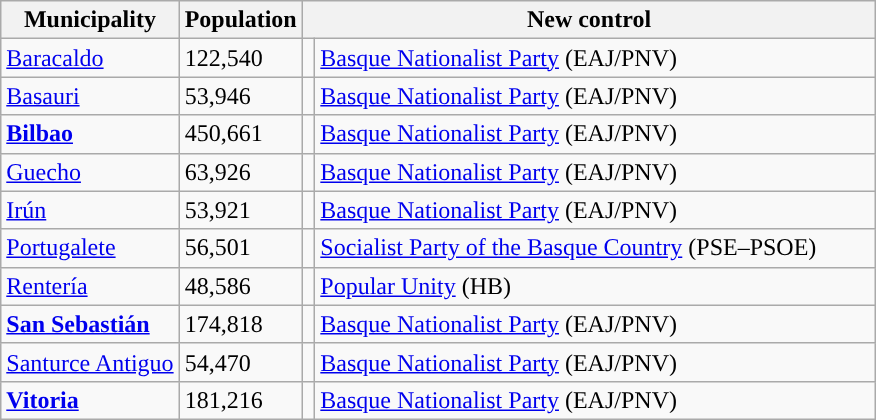<table class="wikitable sortable">
<tr>
<th>Municipality</th>
<th>Population</th>
<th colspan="2" style="width:375px;">New control</th>
</tr>
<tr>
<td><a href='#'>Baracaldo</a></td>
<td>122,540</td>
<td width="1" style="color:inherit;background:"></td>
<td><a href='#'>Basque Nationalist Party</a> (EAJ/PNV)</td>
</tr>
<tr>
<td><a href='#'>Basauri</a></td>
<td>53,946</td>
<td style="color:inherit;background:"></td>
<td><a href='#'>Basque Nationalist Party</a> (EAJ/PNV)</td>
</tr>
<tr>
<td><strong><a href='#'>Bilbao</a></strong></td>
<td>450,661</td>
<td style="color:inherit;background:"></td>
<td><a href='#'>Basque Nationalist Party</a> (EAJ/PNV)</td>
</tr>
<tr>
<td><a href='#'>Guecho</a></td>
<td>63,926</td>
<td style="color:inherit;background:"></td>
<td><a href='#'>Basque Nationalist Party</a> (EAJ/PNV)</td>
</tr>
<tr>
<td><a href='#'>Irún</a></td>
<td>53,921</td>
<td style="color:inherit;background:"></td>
<td><a href='#'>Basque Nationalist Party</a> (EAJ/PNV)</td>
</tr>
<tr>
<td><a href='#'>Portugalete</a></td>
<td>56,501</td>
<td style="color:inherit;background:"></td>
<td><a href='#'>Socialist Party of the Basque Country</a> (PSE–PSOE)</td>
</tr>
<tr>
<td><a href='#'>Rentería</a></td>
<td>48,586</td>
<td style="color:inherit;background:"></td>
<td><a href='#'>Popular Unity</a> (HB)</td>
</tr>
<tr>
<td><strong><a href='#'>San Sebastián</a></strong></td>
<td>174,818</td>
<td style="color:inherit;background:"></td>
<td><a href='#'>Basque Nationalist Party</a> (EAJ/PNV)</td>
</tr>
<tr>
<td><a href='#'>Santurce Antiguo</a></td>
<td>54,470</td>
<td style="color:inherit;background:"></td>
<td><a href='#'>Basque Nationalist Party</a> (EAJ/PNV)</td>
</tr>
<tr>
<td><strong><a href='#'>Vitoria</a></strong></td>
<td>181,216</td>
<td style="color:inherit;background:"></td>
<td><a href='#'>Basque Nationalist Party</a> (EAJ/PNV)</td>
</tr>
</table>
